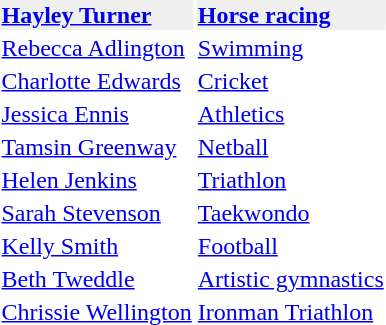<table>
<tr bgcolor=efefef>
<td><strong><a href='#'>Hayley Turner</a></strong></td>
<td><strong><a href='#'>Horse racing</a></strong></td>
</tr>
<tr>
<td><a href='#'>Rebecca Adlington</a></td>
<td><a href='#'>Swimming</a></td>
</tr>
<tr>
<td><a href='#'>Charlotte Edwards</a></td>
<td><a href='#'>Cricket</a></td>
</tr>
<tr>
<td><a href='#'>Jessica Ennis</a></td>
<td><a href='#'>Athletics</a></td>
</tr>
<tr>
<td><a href='#'>Tamsin Greenway</a></td>
<td><a href='#'>Netball</a></td>
</tr>
<tr>
<td><a href='#'>Helen Jenkins</a></td>
<td><a href='#'>Triathlon</a></td>
</tr>
<tr>
<td><a href='#'>Sarah Stevenson</a></td>
<td><a href='#'>Taekwondo</a></td>
</tr>
<tr>
<td><a href='#'>Kelly Smith</a></td>
<td><a href='#'>Football</a></td>
</tr>
<tr>
<td><a href='#'>Beth Tweddle</a></td>
<td><a href='#'>Artistic gymnastics</a></td>
</tr>
<tr>
<td><a href='#'>Chrissie Wellington</a></td>
<td><a href='#'>Ironman Triathlon</a></td>
</tr>
</table>
